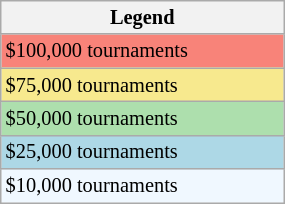<table class="wikitable"  style="font-size:85%; width:15%;">
<tr>
<th>Legend</th>
</tr>
<tr style="background:#f88379;">
<td>$100,000 tournaments</td>
</tr>
<tr style="background:#f7e98e;">
<td>$75,000 tournaments</td>
</tr>
<tr style="background:#addfad;">
<td>$50,000 tournaments</td>
</tr>
<tr style="background:lightblue;">
<td>$25,000 tournaments</td>
</tr>
<tr style="background:#f0f8ff;">
<td>$10,000 tournaments</td>
</tr>
</table>
